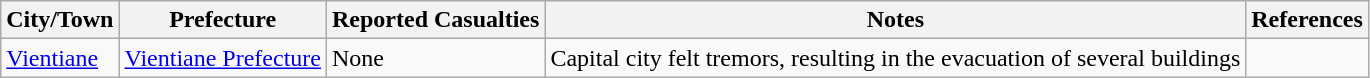<table class="wikitable">
<tr>
<th>City/Town</th>
<th>Prefecture</th>
<th>Reported Casualties</th>
<th>Notes</th>
<th>References</th>
</tr>
<tr>
<td><a href='#'>Vientiane</a></td>
<td><a href='#'>Vientiane Prefecture</a></td>
<td>None</td>
<td>Capital city felt tremors, resulting in the evacuation of several buildings</td>
<td></td>
</tr>
</table>
